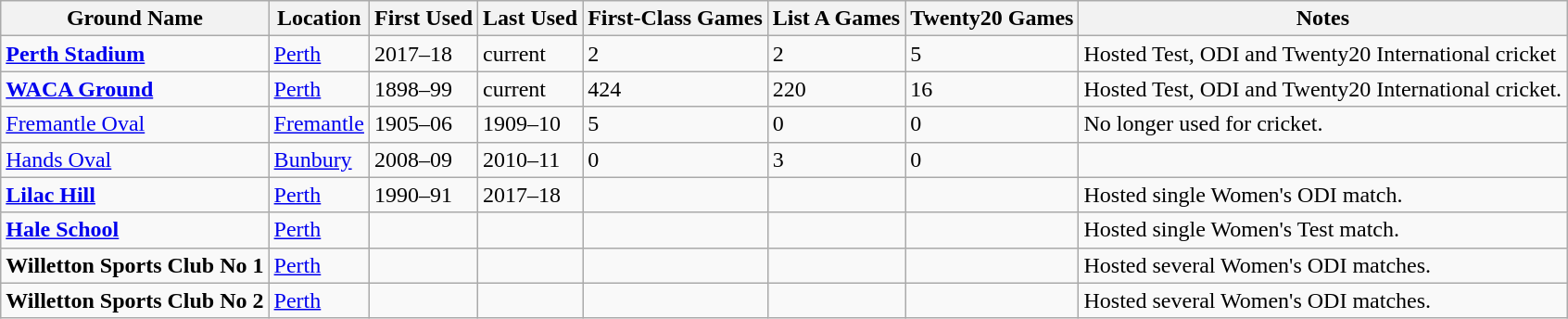<table class="wikitable sortable">
<tr>
<th>Ground Name</th>
<th>Location</th>
<th>First Used</th>
<th>Last Used</th>
<th>First-Class Games</th>
<th>List A Games</th>
<th>Twenty20 Games</th>
<th>Notes</th>
</tr>
<tr>
<td><strong><a href='#'>Perth Stadium</a></strong></td>
<td><a href='#'>Perth</a></td>
<td>2017–18</td>
<td>current</td>
<td>2</td>
<td>2</td>
<td>5</td>
<td>Hosted Test, ODI and Twenty20 International cricket</td>
</tr>
<tr>
<td><strong><a href='#'>WACA Ground</a></strong></td>
<td><a href='#'>Perth</a></td>
<td>1898–99</td>
<td>current</td>
<td>424</td>
<td>220</td>
<td>16</td>
<td>Hosted Test, ODI and Twenty20 International cricket.</td>
</tr>
<tr>
<td><a href='#'>Fremantle Oval</a></td>
<td><a href='#'>Fremantle</a></td>
<td>1905–06</td>
<td>1909–10</td>
<td>5</td>
<td>0</td>
<td>0</td>
<td>No longer used for cricket.</td>
</tr>
<tr>
<td><a href='#'>Hands Oval</a></td>
<td><a href='#'>Bunbury</a></td>
<td>2008–09</td>
<td>2010–11</td>
<td>0</td>
<td>3</td>
<td>0</td>
<td></td>
</tr>
<tr>
<td><strong><a href='#'>Lilac Hill</a></strong></td>
<td><a href='#'>Perth</a></td>
<td>1990–91</td>
<td>2017–18</td>
<td></td>
<td></td>
<td></td>
<td>Hosted single Women's ODI match.</td>
</tr>
<tr>
<td><strong><a href='#'>Hale School</a></strong></td>
<td><a href='#'>Perth</a></td>
<td></td>
<td></td>
<td></td>
<td></td>
<td></td>
<td>Hosted single Women's Test match.</td>
</tr>
<tr>
<td><strong>Willetton Sports Club No 1</strong></td>
<td><a href='#'>Perth</a></td>
<td></td>
<td></td>
<td></td>
<td></td>
<td></td>
<td>Hosted several Women's ODI matches.</td>
</tr>
<tr>
<td><strong>Willetton Sports Club No 2</strong></td>
<td><a href='#'>Perth</a></td>
<td></td>
<td></td>
<td></td>
<td></td>
<td></td>
<td>Hosted several Women's ODI matches.</td>
</tr>
</table>
